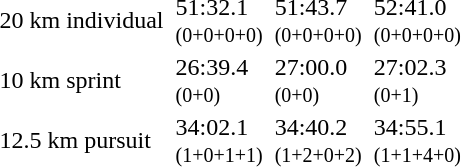<table>
<tr>
<td>20 km individual<br><em></em></td>
<td></td>
<td>51:32.1<br><small>(0+0+0+0)</small></td>
<td></td>
<td>51:43.7<br><small>(0+0+0+0)</small></td>
<td></td>
<td>52:41.0<br><small>(0+0+0+0)</small></td>
</tr>
<tr>
<td>10 km sprint<br><em></em></td>
<td></td>
<td>26:39.4<br><small>(0+0)</small></td>
<td></td>
<td>27:00.0<br><small>(0+0)</small></td>
<td></td>
<td>27:02.3<br><small>(0+1)</small></td>
</tr>
<tr>
<td>12.5 km pursuit<br><em></em></td>
<td></td>
<td>34:02.1<br><small>(1+0+1+1)</small></td>
<td></td>
<td>34:40.2<br><small>(1+2+0+2)</small></td>
<td></td>
<td>34:55.1<br><small>(1+1+4+0)</small></td>
</tr>
</table>
